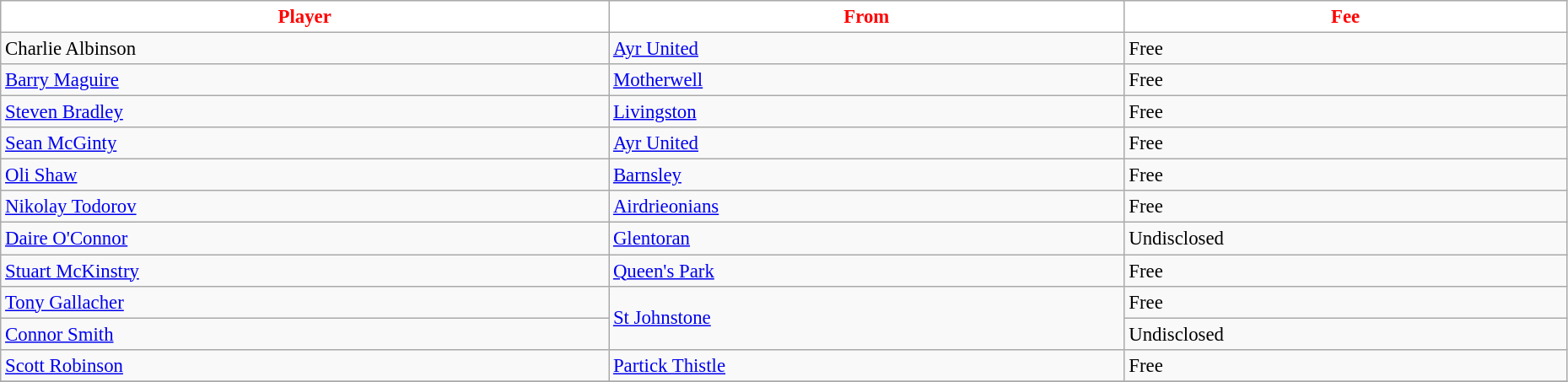<table class="wikitable" style="text-align:left; font-size:95%;width:98%;">
<tr>
<th style="background:white; color:red;">Player</th>
<th style="background:white; color:red;">From</th>
<th style="background:white; color:red;">Fee</th>
</tr>
<tr>
<td> Charlie Albinson</td>
<td> <a href='#'>Ayr United</a></td>
<td>Free</td>
</tr>
<tr>
<td> <a href='#'>Barry Maguire</a></td>
<td> <a href='#'>Motherwell</a></td>
<td>Free</td>
</tr>
<tr>
<td> <a href='#'>Steven Bradley</a></td>
<td> <a href='#'>Livingston</a></td>
<td>Free</td>
</tr>
<tr>
<td> <a href='#'>Sean McGinty</a></td>
<td> <a href='#'>Ayr United</a></td>
<td>Free</td>
</tr>
<tr>
<td> <a href='#'>Oli Shaw</a></td>
<td> <a href='#'>Barnsley</a></td>
<td>Free</td>
</tr>
<tr>
<td> <a href='#'>Nikolay Todorov</a></td>
<td> <a href='#'>Airdrieonians</a></td>
<td>Free</td>
</tr>
<tr>
<td> <a href='#'>Daire O'Connor</a></td>
<td> <a href='#'>Glentoran</a></td>
<td>Undisclosed</td>
</tr>
<tr>
<td> <a href='#'>Stuart McKinstry</a></td>
<td> <a href='#'>Queen's Park</a></td>
<td>Free</td>
</tr>
<tr>
<td> <a href='#'>Tony Gallacher</a></td>
<td rowspan=2> <a href='#'>St Johnstone</a></td>
<td>Free</td>
</tr>
<tr>
<td> <a href='#'>Connor Smith</a></td>
<td>Undisclosed</td>
</tr>
<tr>
<td> <a href='#'>Scott Robinson</a></td>
<td> <a href='#'>Partick Thistle</a></td>
<td>Free</td>
</tr>
<tr>
</tr>
</table>
